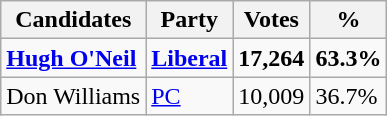<table class="wikitable">
<tr>
<th>Candidates</th>
<th>Party</th>
<th>Votes</th>
<th>%</th>
</tr>
<tr>
<td><strong><a href='#'>Hugh O'Neil</a></strong></td>
<td><a href='#'><strong>Liberal</strong></a></td>
<td><strong>17,264</strong></td>
<td><strong>63.3%</strong></td>
</tr>
<tr>
<td>Don Williams</td>
<td><a href='#'>PC</a></td>
<td>10,009</td>
<td>36.7%</td>
</tr>
</table>
